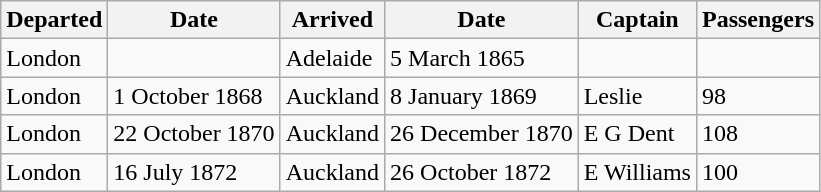<table class="wikitable">
<tr>
<th>Departed</th>
<th>Date</th>
<th>Arrived</th>
<th>Date</th>
<th>Captain</th>
<th>Passengers</th>
</tr>
<tr>
<td>London</td>
<td></td>
<td>Adelaide</td>
<td>5 March 1865</td>
<td></td>
<td></td>
</tr>
<tr>
<td>London</td>
<td>1 October 1868</td>
<td>Auckland</td>
<td>8 January 1869</td>
<td>Leslie</td>
<td>98</td>
</tr>
<tr>
<td>London</td>
<td>22 October 1870</td>
<td>Auckland</td>
<td>26 December 1870</td>
<td>E G Dent</td>
<td>108</td>
</tr>
<tr>
<td>London</td>
<td>16 July 1872</td>
<td>Auckland</td>
<td>26 October 1872</td>
<td>E Williams</td>
<td>100</td>
</tr>
</table>
